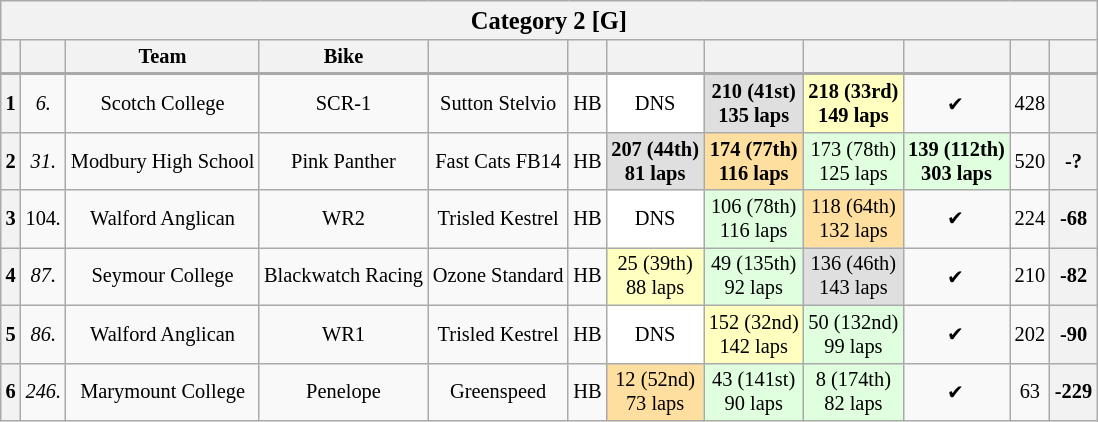<table class="wikitable collapsible collapsed" style="font-size: 85%; text-align:center">
<tr>
<th colspan="12" width="500"><big>Category 2 [G]</big></th>
</tr>
<tr>
<th valign="middle"></th>
<th valign="middle" "width="4"></th>
<th valign="middle">Team</th>
<th valign="middle">Bike</th>
<th valign="middle"></th>
<th valign="middle"></th>
<th><a href='#'></a><br></th>
<th><a href='#'></a><br></th>
<th><a href='#'></a><br></th>
<th><a href='#'></a><br></th>
<th valign="middle"></th>
<th valign="middle"></th>
</tr>
<tr>
</tr>
<tr style="border-top:2px solid #aaaaaa">
<th>1</th>
<td><em>6.</em></td>
<td>Scotch College</td>
<td>SCR-1</td>
<td>Sutton Stelvio</td>
<td>HB</td>
<td bgcolor="#ffffff">DNS</td>
<td bgcolor="#dfdfdf"><strong>210 (41st)<br>135 laps</strong></td>
<td bgcolor="#FFFFBF"><strong>218 (33rd)<br>149 laps</strong></td>
<td>✔</td>
<td>428</td>
<th></th>
</tr>
<tr>
<th>2</th>
<td><em>31.</em></td>
<td>Modbury High School</td>
<td>Pink Panther</td>
<td>Fast Cats FB14</td>
<td>HB</td>
<td bgcolor="#dfdfdf"><strong>207 (44th)<br>81 laps</strong></td>
<td bgcolor="#ffdf9f"><strong>174 (77th)<br>116 laps</strong></td>
<td bgcolor="#dfffdf">173 (78th)<br>125 laps</td>
<td bgcolor="#dfffdf"><strong>139 (112th)<br>303 laps</strong></td>
<td>520</td>
<th>-?</th>
</tr>
<tr>
<th>3</th>
<td>104<em>.</em></td>
<td>Walford Anglican</td>
<td>WR2</td>
<td>Trisled Kestrel</td>
<td>HB</td>
<td bgcolor="#ffffff">DNS</td>
<td bgcolor="#dfffdf">106 (78th)<br>116 laps</td>
<td bgcolor="#ffdf9f">118 (64th)<br>132 laps</td>
<td>✔</td>
<td>224</td>
<th>-68</th>
</tr>
<tr>
<th>4</th>
<td><em>87.</em></td>
<td>Seymour College</td>
<td>Blackwatch Racing</td>
<td>Ozone Standard</td>
<td>HB</td>
<td bgcolor="#FFFFBF">25 (39th)<br>88 laps</td>
<td bgcolor="#dfffdf">49 (135th)<br>92 laps</td>
<td bgcolor="#dfdfdf">136 (46th)<br>143 laps</td>
<td>✔</td>
<td>210</td>
<th>-82</th>
</tr>
<tr>
<th>5</th>
<td><em>86.</em></td>
<td>Walford Anglican</td>
<td>WR1</td>
<td>Trisled Kestrel</td>
<td>HB</td>
<td bgcolor="#ffffff">DNS</td>
<td bgcolor="#FFFFBF">152 (32nd)<br>142 laps</td>
<td bgcolor="#dfffdf">50 (132nd)<br>99 laps</td>
<td>✔</td>
<td>202</td>
<th>-90</th>
</tr>
<tr>
<th>6</th>
<td><em>246.</em></td>
<td>Marymount College</td>
<td>Penelope</td>
<td>Greenspeed</td>
<td>HB</td>
<td bgcolor="#ffdf9f">12 (52nd)<br>73 laps</td>
<td bgcolor="#dfffdf">43 (141st)<br>90 laps</td>
<td bgcolor="#dfffdf">8 (174th)<br>82 laps</td>
<td>✔</td>
<td>63</td>
<th>-229</th>
</tr>
</table>
